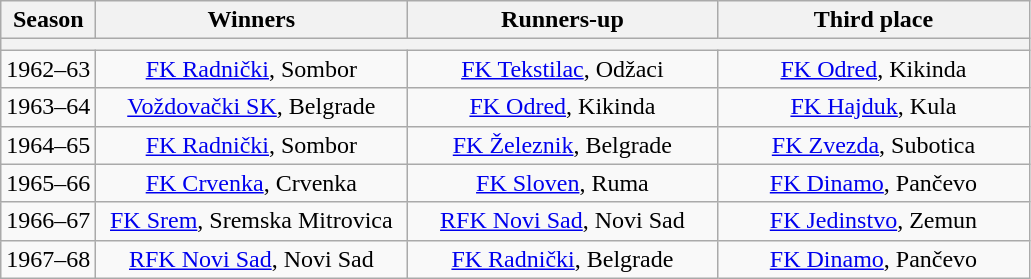<table class="wikitable sortable" style="text-align:center">
<tr>
<th>Season</th>
<th width="200">Winners</th>
<th width="200">Runners-up</th>
<th width="200">Third place</th>
</tr>
<tr>
<th colspan="4"></th>
</tr>
<tr>
<td>1962–63</td>
<td><a href='#'>FK Radnički</a>, Sombor</td>
<td><a href='#'>FK Tekstilac</a>, Odžaci</td>
<td><a href='#'>FK Odred</a>, Kikinda</td>
</tr>
<tr>
<td>1963–64</td>
<td><a href='#'>Voždovački SK</a>, Belgrade</td>
<td><a href='#'>FK Odred</a>, Kikinda</td>
<td><a href='#'>FK Hajduk</a>, Kula</td>
</tr>
<tr>
<td>1964–65</td>
<td><a href='#'>FK Radnički</a>, Sombor</td>
<td><a href='#'>FK Železnik</a>, Belgrade</td>
<td><a href='#'>FK Zvezda</a>, Subotica</td>
</tr>
<tr>
<td>1965–66</td>
<td><a href='#'>FK Crvenka</a>, Crvenka</td>
<td><a href='#'>FK Sloven</a>, Ruma</td>
<td><a href='#'>FK Dinamo</a>, Pančevo</td>
</tr>
<tr>
<td>1966–67</td>
<td><a href='#'>FK Srem</a>, Sremska Mitrovica</td>
<td><a href='#'>RFK Novi Sad</a>, Novi Sad</td>
<td><a href='#'>FK Jedinstvo</a>, Zemun</td>
</tr>
<tr>
<td>1967–68</td>
<td><a href='#'>RFK Novi Sad</a>, Novi Sad</td>
<td><a href='#'>FK Radnički</a>, Belgrade</td>
<td><a href='#'>FK Dinamo</a>, Pančevo</td>
</tr>
</table>
